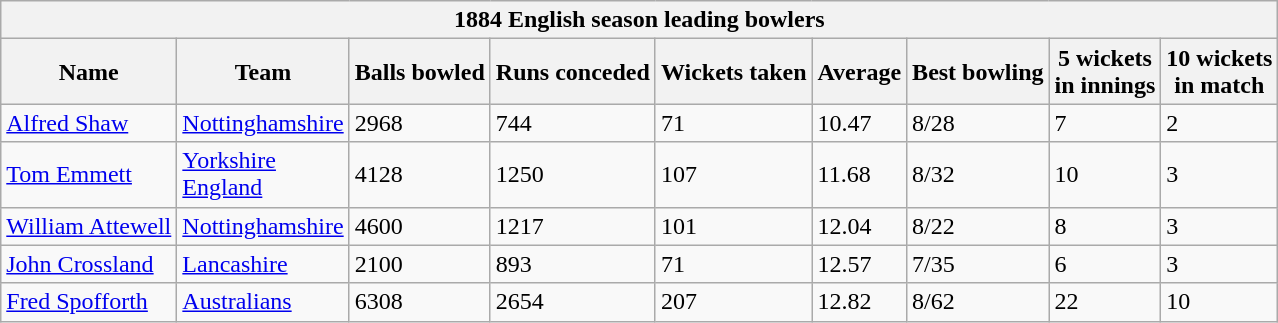<table class="wikitable">
<tr>
<th bgcolor="#efefef" colspan="9">1884 English season leading bowlers</th>
</tr>
<tr bgcolor="#efefef">
<th>Name</th>
<th>Team</th>
<th>Balls bowled</th>
<th>Runs conceded</th>
<th>Wickets taken</th>
<th>Average</th>
<th>Best bowling</th>
<th>5 wickets<br>in innings</th>
<th>10 wickets<br>in match</th>
</tr>
<tr>
<td><a href='#'>Alfred Shaw</a></td>
<td><a href='#'>Nottinghamshire</a></td>
<td>2968</td>
<td>744</td>
<td>71</td>
<td>10.47</td>
<td>8/28</td>
<td>7</td>
<td>2</td>
</tr>
<tr>
<td><a href='#'>Tom Emmett</a></td>
<td><a href='#'>Yorkshire</a><br><a href='#'>England</a></td>
<td>4128</td>
<td>1250</td>
<td>107</td>
<td>11.68</td>
<td>8/32</td>
<td>10</td>
<td>3</td>
</tr>
<tr>
<td><a href='#'>William Attewell</a></td>
<td><a href='#'>Nottinghamshire</a></td>
<td>4600</td>
<td>1217</td>
<td>101</td>
<td>12.04</td>
<td>8/22</td>
<td>8</td>
<td>3</td>
</tr>
<tr>
<td><a href='#'>John Crossland</a></td>
<td><a href='#'>Lancashire</a></td>
<td>2100</td>
<td>893</td>
<td>71</td>
<td>12.57</td>
<td>7/35</td>
<td>6</td>
<td>3</td>
</tr>
<tr>
<td><a href='#'>Fred Spofforth</a></td>
<td><a href='#'>Australians</a></td>
<td>6308</td>
<td>2654</td>
<td>207</td>
<td>12.82</td>
<td>8/62</td>
<td>22</td>
<td>10</td>
</tr>
</table>
